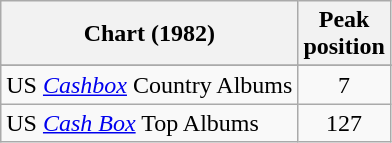<table class="wikitable sortable plainrowheaders">
<tr>
<th>Chart (1982)</th>
<th>Peak<br>position</th>
</tr>
<tr>
</tr>
<tr>
</tr>
<tr>
</tr>
<tr>
<td>US <em><a href='#'>Cashbox</a></em> Country Albums</td>
<td align="center">7</td>
</tr>
<tr>
<td>US <em><a href='#'>Cash Box</a></em> Top Albums </td>
<td align="center">127</td>
</tr>
</table>
